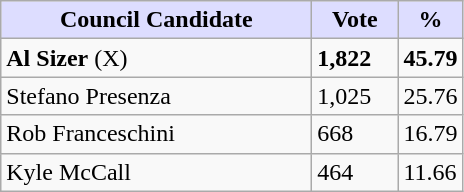<table class="wikitable">
<tr>
<th style="background:#ddf; width:200px;">Council Candidate</th>
<th style="background:#ddf; width:50px;">Vote</th>
<th style="background:#ddf; width:30px;">%</th>
</tr>
<tr>
<td><strong>Al Sizer</strong> (X)</td>
<td><strong>1,822</strong></td>
<td><strong>45.79</strong></td>
</tr>
<tr>
<td>Stefano Presenza</td>
<td>1,025</td>
<td>25.76</td>
</tr>
<tr>
<td>Rob Franceschini</td>
<td>668</td>
<td>16.79</td>
</tr>
<tr>
<td>Kyle McCall</td>
<td>464</td>
<td>11.66</td>
</tr>
</table>
